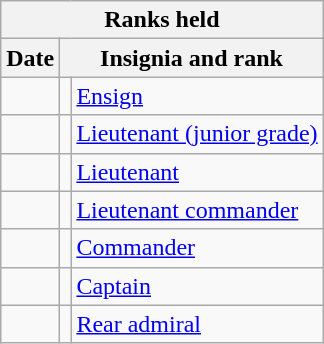<table class="wikitable floatleft sortable">
<tr>
<th colspan=3>Ranks held</th>
</tr>
<tr>
<th>Date</th>
<th colspan=2>Insignia and rank</th>
</tr>
<tr>
<td></td>
<td data-sort-value=10></td>
<td data-sort-value=10><a href='#'>Ensign</a></td>
</tr>
<tr>
<td></td>
<td data-sort-value=11></td>
<td data-sort-value=11><a href='#'>Lieutenant (junior grade)</a></td>
</tr>
<tr>
<td></td>
<td data-sort-value=12></td>
<td data-sort-value=12><a href='#'>Lieutenant</a></td>
</tr>
<tr>
<td></td>
<td data-sort-value=13></td>
<td data-sort-value=13><a href='#'>Lieutenant commander</a></td>
</tr>
<tr>
<td></td>
<td data-sort-value=14></td>
<td data-sort-value=14><a href='#'>Commander</a></td>
</tr>
<tr>
<td></td>
<td data-sort-value=15></td>
<td data-sort-value=15><a href='#'>Captain</a></td>
</tr>
<tr>
<td></td>
<td data-sort-value=16></td>
<td data-sort-value=16><a href='#'>Rear admiral</a></td>
</tr>
</table>
